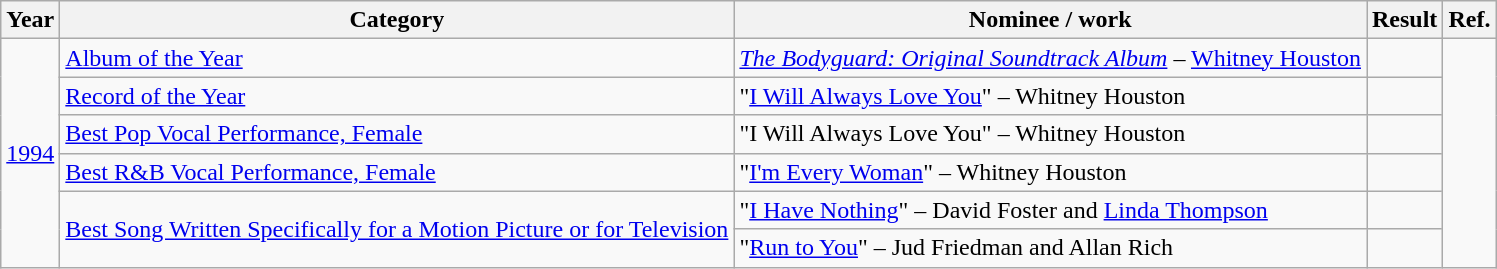<table class="wikitable">
<tr>
<th>Year</th>
<th>Category</th>
<th>Nominee / work</th>
<th>Result</th>
<th>Ref.</th>
</tr>
<tr>
<td rowspan="6"><a href='#'>1994</a></td>
<td><a href='#'>Album of the Year</a></td>
<td><em><a href='#'>The Bodyguard: Original Soundtrack Album</a></em> – <a href='#'>Whitney Houston</a></td>
<td></td>
<td rowspan="6" align="center"> <br> </td>
</tr>
<tr>
<td><a href='#'>Record of the Year</a></td>
<td>"<a href='#'>I Will Always Love You</a>" – Whitney Houston</td>
<td></td>
</tr>
<tr>
<td><a href='#'>Best Pop Vocal Performance, Female</a></td>
<td>"I Will Always Love You" – Whitney Houston</td>
<td></td>
</tr>
<tr>
<td><a href='#'>Best R&B Vocal Performance, Female</a></td>
<td>"<a href='#'>I'm Every Woman</a>" – Whitney Houston</td>
<td></td>
</tr>
<tr>
<td rowspan="2"><a href='#'>Best Song Written Specifically for a Motion Picture or for Television</a></td>
<td>"<a href='#'>I Have Nothing</a>" – David Foster and <a href='#'>Linda Thompson</a></td>
<td></td>
</tr>
<tr>
<td>"<a href='#'>Run to You</a>" – Jud Friedman and Allan Rich</td>
<td></td>
</tr>
</table>
